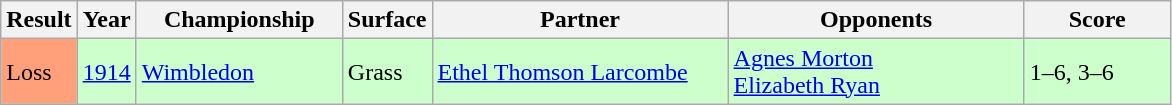<table class="sortable wikitable">
<tr>
<th style="width:40px">Result</th>
<th style="width:30px">Year</th>
<th style="width:130px">Championship</th>
<th style="width:50px">Surface</th>
<th style="width:190px">Partner</th>
<th style="width:190px">Opponents</th>
<th style="width:90px" class="unsortable">Score</th>
</tr>
<tr style="background:#cfc">
<td style="background:#ffa07a;">Loss</td>
<td><a href='#'>1914</a></td>
<td><a href='#'>Wimbledon</a></td>
<td>Grass</td>
<td> <a href='#'>Ethel Thomson Larcombe</a></td>
<td> <a href='#'>Agnes Morton</a> <br>  <a href='#'>Elizabeth Ryan</a></td>
<td>1–6, 3–6</td>
</tr>
</table>
